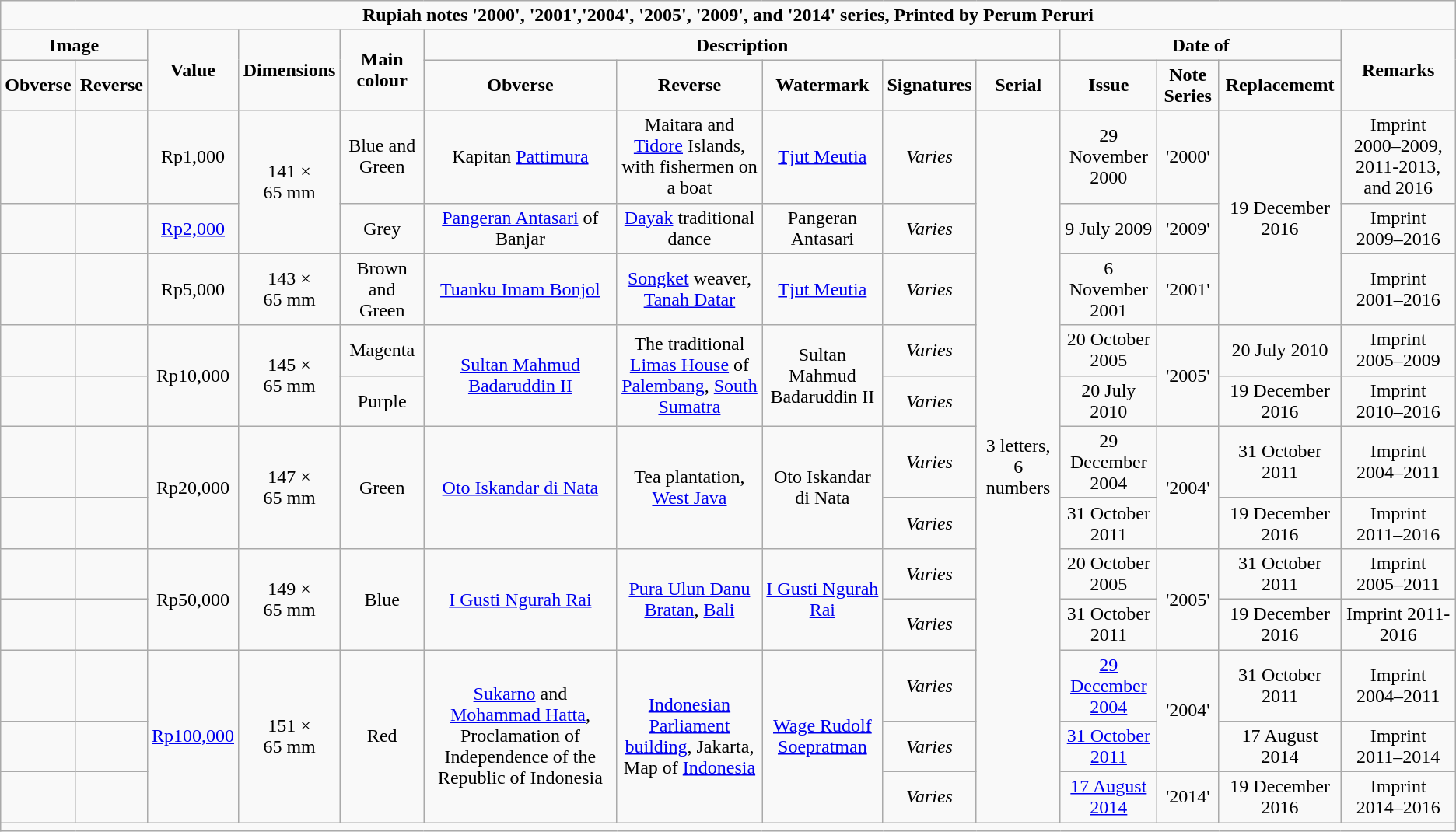<table class="wikitable" >
<tr style="text-align:center; font-weight:bold; vertical-align:bottom;">
<td colspan="14">Rupiah notes '2000', '2001','2004', '2005', '2009', and '2014' series, Printed by Perum Peruri</td>
</tr>
<tr style="text-align:center; font-weight:bold;">
<td colspan="2">Image</td>
<td rowspan="2">Value</td>
<td rowspan="2">Dimensions</td>
<td rowspan="2">Main colour</td>
<td colspan="5">Description</td>
<td colspan="3">Date of</td>
<td rowspan="2">Remarks</td>
</tr>
<tr style="font-weight:bold; text-align:center;;">
<td>Obverse</td>
<td>Reverse</td>
<td>Obverse</td>
<td>Reverse</td>
<td>Watermark</td>
<td>Signatures</td>
<td>Serial</td>
<td>Issue</td>
<td>Note Series</td>
<td>Replacememt</td>
</tr>
<tr>
<td style="text-align:center;"></td>
<td style="text-align:center;"></td>
<td style="text-align:center;">Rp1,000</td>
<td rowspan="2" style="text-align:center;">141 × 65 mm</td>
<td style="text-align:center;">Blue and Green</td>
<td style="text-align:center;">Kapitan <a href='#'>Pattimura</a></td>
<td style="text-align:center;">Maitara and <a href='#'>Tidore</a> Islands, with fishermen on a boat</td>
<td style="text-align:center;"><a href='#'>Tjut Meutia</a></td>
<td style="text-align:center;"><em>Varies</em></td>
<td rowspan="12" style="text-align:center;">3 letters, 6 numbers</td>
<td style="text-align:center;">29 November 2000</td>
<td style="text-align:center;">'2000'</td>
<td rowspan="3" style="text-align:center;">19 December 2016</td>
<td style="text-align:center;">Imprint 2000–2009, 2011-2013, and 2016</td>
</tr>
<tr>
<td style="text-align:center;"></td>
<td style="text-align:center;"></td>
<td style="text-align:center;"><a href='#'>Rp2,000</a></td>
<td style="text-align:center;">Grey</td>
<td style="text-align:center;"><a href='#'>Pangeran Antasari</a> of Banjar</td>
<td style="text-align:center;"><a href='#'>Dayak</a> traditional dance</td>
<td style="text-align:center;">Pangeran Antasari</td>
<td style="text-align:center;"><em>Varies</em></td>
<td style="text-align:center;">9 July 2009</td>
<td style="text-align:center;">'2009'</td>
<td style="text-align:center;">Imprint 2009–2016</td>
</tr>
<tr>
<td style="text-align:center;"></td>
<td style="text-align:center;"></td>
<td style="text-align:center;">Rp5,000</td>
<td style="text-align:center;">143 × 65 mm</td>
<td style="text-align:center;">Brown and Green</td>
<td style="text-align:center;"><a href='#'>Tuanku Imam Bonjol</a></td>
<td style="text-align:center;"><a href='#'>Songket</a> weaver, <a href='#'>Tanah Datar</a></td>
<td style="text-align:center;"><a href='#'>Tjut Meutia</a></td>
<td style="text-align:center;"><em>Varies</em></td>
<td style="text-align:center;">6 November 2001</td>
<td style="text-align:center;">'2001'</td>
<td style="text-align:center;">Imprint 2001–2016</td>
</tr>
<tr>
<td style="text-align:center;"></td>
<td style="text-align:center;"></td>
<td rowspan="2" style="text-align:center;">Rp10,000</td>
<td rowspan="2" style="text-align:center;">145 × 65 mm</td>
<td style="text-align:center;">Magenta</td>
<td rowspan="2" style="text-align:center;"><a href='#'>Sultan Mahmud Badaruddin II</a></td>
<td rowspan="2" style="text-align:center;">The traditional <a href='#'>Limas House</a> of <a href='#'>Palembang</a>, <a href='#'>South Sumatra</a></td>
<td rowspan="2" style="text-align:center;">Sultan Mahmud Badaruddin II</td>
<td style="text-align:center;"><em>Varies</em></td>
<td style="text-align:center;">20 October 2005</td>
<td rowspan="2" style="text-align:center;">'2005'</td>
<td style="text-align:center;">20 July 2010</td>
<td style="text-align:center;">Imprint 2005–2009</td>
</tr>
<tr>
<td style="text-align:center;"></td>
<td style="text-align:center;"></td>
<td style="text-align:center;">Purple</td>
<td style="text-align:center;"><em>Varies</em></td>
<td style="text-align:center;">20 July 2010</td>
<td style="text-align:center;">19 December 2016</td>
<td style="text-align:center;">Imprint 2010–2016</td>
</tr>
<tr>
<td style="text-align:center;"></td>
<td style="text-align:center;"></td>
<td rowspan="2" style="text-align:center;">Rp20,000</td>
<td rowspan="2" style="text-align:center;">147 × 65 mm</td>
<td rowspan="2" style="text-align:center;">Green</td>
<td rowspan="2" style="text-align:center;"><a href='#'>Oto Iskandar di Nata</a></td>
<td rowspan="2" style="text-align:center;">Tea plantation, <a href='#'>West Java</a></td>
<td rowspan="2" style="text-align:center;">Oto Iskandar di Nata</td>
<td style="text-align:center;"><em>Varies</em></td>
<td style="text-align:center;">29 December 2004</td>
<td rowspan="2" style="text-align:center;">'2004'</td>
<td style="text-align:center;">31 October 2011</td>
<td style="text-align:center;">Imprint 2004–2011</td>
</tr>
<tr>
<td style="text-align:center;"></td>
<td style="text-align:center;"></td>
<td style="text-align:center;"><em>Varies</em></td>
<td style="text-align:center;">31 October 2011</td>
<td style="text-align:center;">19 December 2016</td>
<td style="text-align:center;">Imprint 2011–2016</td>
</tr>
<tr>
<td style="text-align:center;"></td>
<td style="text-align:center;"></td>
<td rowspan="2" style="text-align:center;">Rp50,000</td>
<td rowspan="2" style="text-align:center;">149 × 65 mm</td>
<td rowspan="2" style="text-align:center;">Blue</td>
<td rowspan="2" style="text-align:center;"><a href='#'>I Gusti Ngurah Rai</a></td>
<td rowspan="2" style="text-align:center;"><a href='#'>Pura Ulun Danu Bratan</a>, <a href='#'>Bali</a></td>
<td rowspan="2" style="text-align:center;"><a href='#'>I Gusti Ngurah Rai</a></td>
<td style="text-align:center;"><em>Varies</em></td>
<td style="text-align:center;">20 October 2005</td>
<td rowspan="2" style="text-align:center;">'2005'</td>
<td style="text-align:center;">31 October 2011</td>
<td style="text-align:center;">Imprint 2005–2011</td>
</tr>
<tr>
<td style="text-align:center;"></td>
<td style="text-align:center;"></td>
<td style="text-align:center;"><em>Varies</em></td>
<td style="text-align:center;">31 October 2011</td>
<td style="text-align:center;">19 December 2016</td>
<td style="text-align:center;">Imprint 2011-2016</td>
</tr>
<tr>
<td style="text-align:center;"></td>
<td style="text-align:center;"></td>
<td rowspan="3" style="text-align:center;"><a href='#'>Rp100,000</a></td>
<td rowspan="3" style="text-align:center;">151 × 65 mm</td>
<td rowspan="3" style="text-align:center;">Red</td>
<td rowspan="3" style="text-align:center;"><a href='#'>Sukarno</a> and <a href='#'>Mohammad Hatta</a>, Proclamation of Independence of the Republic of Indonesia</td>
<td rowspan="3" style="text-align:center;"><a href='#'>Indonesian Parliament building</a>, Jakarta, Map of <a href='#'>Indonesia</a></td>
<td rowspan="3" style="text-align:center;"><a href='#'>Wage Rudolf Soepratman</a></td>
<td style="text-align:center;"><em>Varies</em></td>
<td style="text-align:center;"><a href='#'>29 December 2004</a></td>
<td rowspan="2" style="text-align:center;">'2004'</td>
<td style="text-align:center;">31 October 2011</td>
<td style="text-align:center;">Imprint 2004–2011</td>
</tr>
<tr>
<td style="text-align:center;"></td>
<td style="text-align:center;"></td>
<td style="text-align:center;"><em>Varies</em></td>
<td style="text-align:center;"><a href='#'>31 October 2011</a></td>
<td style="text-align:center;">17 August 2014</td>
<td style="text-align:center;">Imprint 2011–2014</td>
</tr>
<tr>
<td style="text-align:center;"></td>
<td style="text-align:center;"></td>
<td style="text-align:center;"><em>Varies</em></td>
<td style="text-align:center;"><a href='#'>17 August 2014</a></td>
<td style="text-align:center;">'2014'</td>
<td style="text-align:center;">19 December 2016</td>
<td style="text-align:center;">Imprint 2014–2016</td>
</tr>
<tr style="text-align:center; vertical-align:bottom;">
<td colspan="14"></td>
</tr>
</table>
